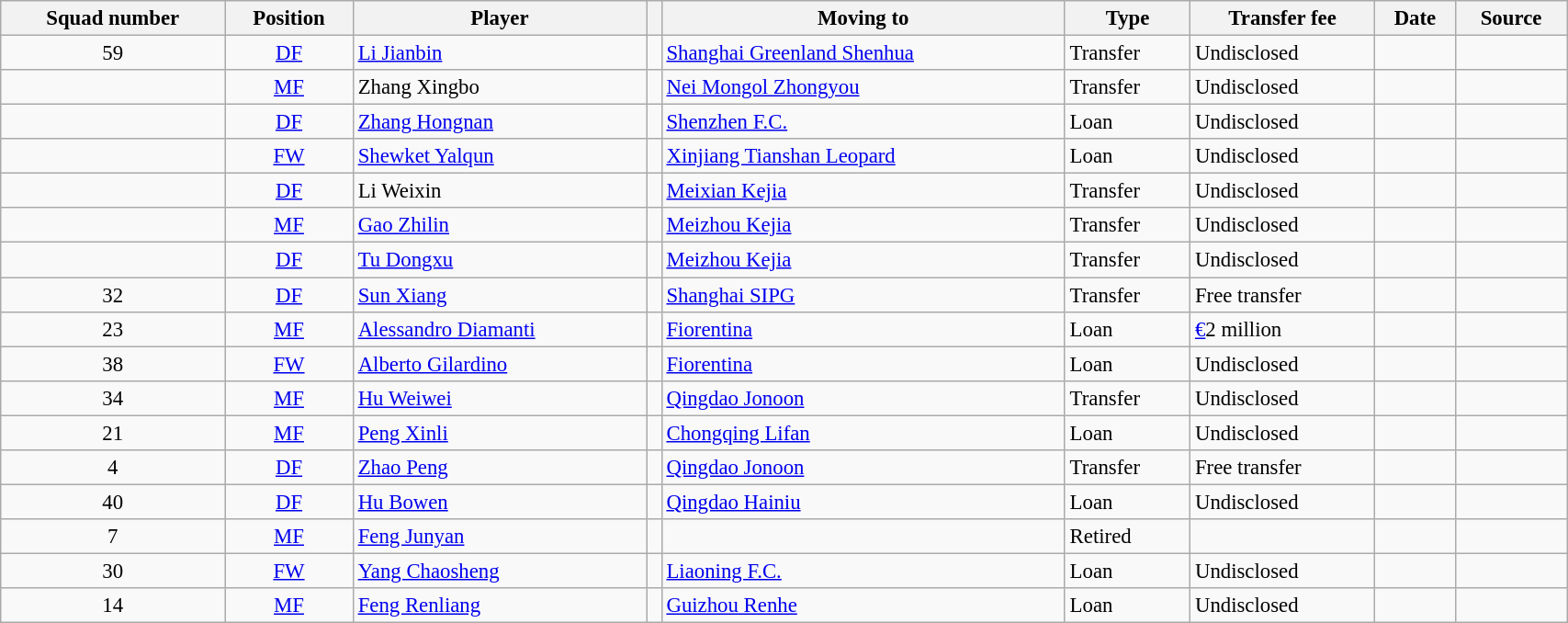<table class="wikitable sortable" style="width:90%; text-align:left; font-size:95%;">
<tr>
<th><strong>Squad number</strong></th>
<th><strong>Position</strong></th>
<th><strong>Player</strong></th>
<th></th>
<th><strong>Moving to</strong></th>
<th><strong>Type</strong></th>
<th><strong>Transfer fee</strong></th>
<th><strong>Date</strong></th>
<th><strong>Source</strong></th>
</tr>
<tr>
<td align=center>59</td>
<td align=center><a href='#'>DF</a></td>
<td align=left> <a href='#'>Li Jianbin</a></td>
<td align=center></td>
<td align=left> <a href='#'>Shanghai Greenland Shenhua</a></td>
<td>Transfer</td>
<td>Undisclosed</td>
<td></td>
<td align=center></td>
</tr>
<tr>
<td align=center></td>
<td align=center><a href='#'>MF</a></td>
<td align=left> Zhang Xingbo</td>
<td align=center></td>
<td align=left> <a href='#'>Nei Mongol Zhongyou</a></td>
<td>Transfer</td>
<td>Undisclosed</td>
<td></td>
<td align=center></td>
</tr>
<tr>
<td align=center></td>
<td align=center><a href='#'>DF</a></td>
<td align=left> <a href='#'>Zhang Hongnan</a></td>
<td align=center></td>
<td align=left> <a href='#'>Shenzhen F.C.</a></td>
<td>Loan</td>
<td>Undisclosed</td>
<td></td>
<td align=center></td>
</tr>
<tr>
<td align=center></td>
<td align=center><a href='#'>FW</a></td>
<td align=left> <a href='#'>Shewket Yalqun</a></td>
<td align=center></td>
<td align=left> <a href='#'>Xinjiang Tianshan Leopard</a></td>
<td>Loan</td>
<td>Undisclosed</td>
<td></td>
<td align=center></td>
</tr>
<tr>
<td align=center></td>
<td align=center><a href='#'>DF</a></td>
<td align=left> Li Weixin</td>
<td align=center></td>
<td align=left> <a href='#'>Meixian Kejia</a></td>
<td>Transfer</td>
<td>Undisclosed</td>
<td></td>
<td align=center></td>
</tr>
<tr>
<td align=center></td>
<td align=center><a href='#'>MF</a></td>
<td align=left> <a href='#'>Gao Zhilin</a></td>
<td align=center></td>
<td align=left> <a href='#'>Meizhou Kejia</a></td>
<td>Transfer</td>
<td>Undisclosed</td>
<td></td>
<td align=center></td>
</tr>
<tr>
<td align=center></td>
<td align=center><a href='#'>DF</a></td>
<td align=left> <a href='#'>Tu Dongxu</a></td>
<td align=center></td>
<td align=left> <a href='#'>Meizhou Kejia</a></td>
<td>Transfer</td>
<td>Undisclosed</td>
<td></td>
<td align=center></td>
</tr>
<tr>
<td align=center>32</td>
<td align=center><a href='#'>DF</a></td>
<td align=left> <a href='#'>Sun Xiang</a></td>
<td align=center></td>
<td align=left> <a href='#'>Shanghai SIPG</a></td>
<td>Transfer</td>
<td>Free transfer</td>
<td></td>
<td align=center></td>
</tr>
<tr>
<td align=center>23</td>
<td align=center><a href='#'>MF</a></td>
<td align=left> <a href='#'>Alessandro Diamanti</a></td>
<td align=center></td>
<td align=left> <a href='#'>Fiorentina</a></td>
<td>Loan</td>
<td><a href='#'>€</a>2 million</td>
<td></td>
<td align=center></td>
</tr>
<tr>
<td align=center>38</td>
<td align=center><a href='#'>FW</a></td>
<td align=left> <a href='#'>Alberto Gilardino</a></td>
<td align=center></td>
<td align=left> <a href='#'>Fiorentina</a></td>
<td>Loan</td>
<td>Undisclosed</td>
<td></td>
<td align=center></td>
</tr>
<tr>
<td align=center>34</td>
<td align=center><a href='#'>MF</a></td>
<td align=left> <a href='#'>Hu Weiwei</a></td>
<td align=center></td>
<td align=left> <a href='#'>Qingdao Jonoon</a></td>
<td>Transfer</td>
<td>Undisclosed</td>
<td></td>
<td align=center></td>
</tr>
<tr>
<td align=center>21</td>
<td align=center><a href='#'>MF</a></td>
<td align=left> <a href='#'>Peng Xinli</a></td>
<td align=center></td>
<td align=left> <a href='#'>Chongqing Lifan</a></td>
<td>Loan</td>
<td>Undisclosed</td>
<td></td>
<td align=center></td>
</tr>
<tr>
<td align=center>4</td>
<td align=center><a href='#'>DF</a></td>
<td align=left> <a href='#'>Zhao Peng</a></td>
<td align=center></td>
<td align=left> <a href='#'>Qingdao Jonoon</a></td>
<td>Transfer</td>
<td>Free transfer</td>
<td></td>
<td align=center></td>
</tr>
<tr>
<td align=center>40</td>
<td align=center><a href='#'>DF</a></td>
<td align=left> <a href='#'>Hu Bowen</a></td>
<td align=center></td>
<td align=left> <a href='#'>Qingdao Hainiu</a></td>
<td>Loan</td>
<td>Undisclosed</td>
<td></td>
<td align=center></td>
</tr>
<tr>
<td align=center>7</td>
<td align=center><a href='#'>MF</a></td>
<td align=left> <a href='#'>Feng Junyan</a></td>
<td align=center></td>
<td align=left></td>
<td>Retired</td>
<td></td>
<td></td>
<td align=center></td>
</tr>
<tr>
<td align=center>30</td>
<td align=center><a href='#'>FW</a></td>
<td align=left> <a href='#'>Yang Chaosheng</a></td>
<td align=center></td>
<td align=left> <a href='#'>Liaoning F.C.</a></td>
<td>Loan</td>
<td>Undisclosed</td>
<td></td>
<td align=center></td>
</tr>
<tr>
<td align=center>14</td>
<td align=center><a href='#'>MF</a></td>
<td align=left> <a href='#'>Feng Renliang</a></td>
<td align=center></td>
<td align=left> <a href='#'>Guizhou Renhe</a></td>
<td>Loan</td>
<td>Undisclosed</td>
<td></td>
<td align=center></td>
</tr>
</table>
